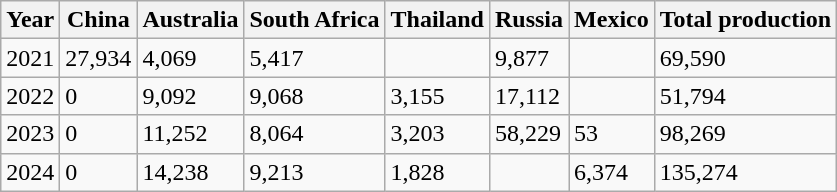<table class="wikitable">
<tr>
<th>Year</th>
<th>China</th>
<th>Australia</th>
<th>South Africa</th>
<th>Thailand</th>
<th>Russia</th>
<th>Mexico</th>
<th>Total production</th>
</tr>
<tr>
<td>2021</td>
<td>27,934</td>
<td>4,069</td>
<td>5,417</td>
<td></td>
<td>9,877</td>
<td></td>
<td>69,590</td>
</tr>
<tr>
<td>2022</td>
<td>0</td>
<td>9,092</td>
<td>9,068</td>
<td>3,155</td>
<td>17,112</td>
<td></td>
<td>51,794</td>
</tr>
<tr>
<td>2023</td>
<td>0</td>
<td>11,252</td>
<td>8,064</td>
<td>3,203</td>
<td>58,229</td>
<td>53</td>
<td>98,269</td>
</tr>
<tr>
<td>2024</td>
<td>0</td>
<td>14,238</td>
<td>9,213</td>
<td>1,828</td>
<td></td>
<td>6,374</td>
<td>135,274</td>
</tr>
</table>
